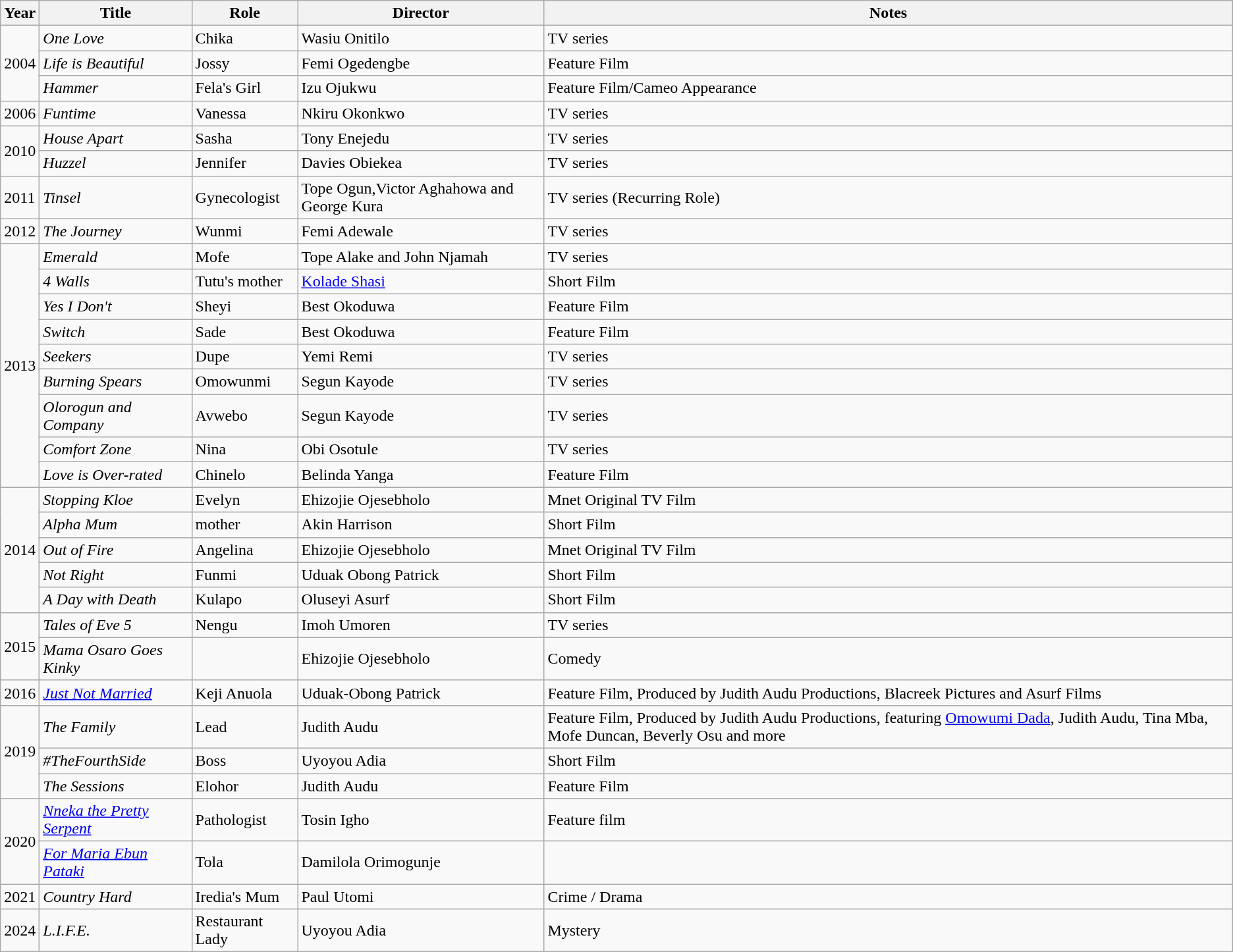<table class="wikitable">
<tr>
<th>Year</th>
<th>Title</th>
<th>Role</th>
<th>Director</th>
<th>Notes</th>
</tr>
<tr>
<td rowspan="3">2004</td>
<td><em>One Love</em></td>
<td>Chika</td>
<td>Wasiu Onitilo</td>
<td>TV series</td>
</tr>
<tr>
<td><em>Life is Beautiful</em></td>
<td>Jossy</td>
<td>Femi Ogedengbe</td>
<td>Feature Film</td>
</tr>
<tr>
<td><em>Hammer</em></td>
<td>Fela's Girl</td>
<td>Izu Ojukwu</td>
<td>Feature Film/Cameo Appearance</td>
</tr>
<tr>
<td>2006</td>
<td><em>Funtime</em></td>
<td>Vanessa</td>
<td>Nkiru Okonkwo</td>
<td>TV series</td>
</tr>
<tr>
<td rowspan="2">2010</td>
<td><em>House Apart</em></td>
<td>Sasha</td>
<td>Tony Enejedu</td>
<td>TV series</td>
</tr>
<tr>
<td><em>Huzzel</em></td>
<td>Jennifer</td>
<td>Davies Obiekea</td>
<td>TV series</td>
</tr>
<tr>
<td>2011</td>
<td><em>Tinsel</em></td>
<td>Gynecologist</td>
<td>Tope Ogun,Victor Aghahowa and George Kura</td>
<td>TV series (Recurring Role)</td>
</tr>
<tr>
<td>2012</td>
<td><em>The Journey</em></td>
<td>Wunmi</td>
<td>Femi Adewale</td>
<td>TV series</td>
</tr>
<tr>
<td rowspan="9">2013</td>
<td><em>Emerald</em></td>
<td>Mofe</td>
<td>Tope Alake and John Njamah</td>
<td>TV series</td>
</tr>
<tr>
<td><em>4 Walls</em></td>
<td>Tutu's mother</td>
<td><a href='#'>Kolade Shasi</a></td>
<td>Short Film</td>
</tr>
<tr>
<td><em>Yes I Don't</em></td>
<td>Sheyi</td>
<td>Best Okoduwa</td>
<td>Feature Film</td>
</tr>
<tr>
<td><em>Switch</em></td>
<td>Sade</td>
<td>Best Okoduwa</td>
<td>Feature Film</td>
</tr>
<tr>
<td><em>Seekers</em></td>
<td>Dupe</td>
<td>Yemi Remi</td>
<td>TV series</td>
</tr>
<tr>
<td><em>Burning Spears</em></td>
<td>Omowunmi</td>
<td>Segun Kayode</td>
<td>TV series</td>
</tr>
<tr>
<td><em>Olorogun and Company</em></td>
<td>Avwebo</td>
<td>Segun Kayode</td>
<td>TV series</td>
</tr>
<tr>
<td><em>Comfort Zone</em></td>
<td>Nina</td>
<td>Obi Osotule</td>
<td>TV series</td>
</tr>
<tr>
<td><em>Love is Over-rated</em></td>
<td>Chinelo</td>
<td>Belinda Yanga</td>
<td>Feature Film</td>
</tr>
<tr>
<td rowspan="5">2014</td>
<td><em>Stopping Kloe</em></td>
<td>Evelyn</td>
<td>Ehizojie Ojesebholo</td>
<td>Mnet Original TV Film</td>
</tr>
<tr>
<td><em>Alpha Mum</em></td>
<td>mother</td>
<td>Akin Harrison</td>
<td>Short Film</td>
</tr>
<tr>
<td><em>Out of Fire</em></td>
<td>Angelina</td>
<td>Ehizojie Ojesebholo</td>
<td>Mnet Original TV Film</td>
</tr>
<tr>
<td><em>Not Right</em></td>
<td>Funmi</td>
<td>Uduak Obong Patrick</td>
<td>Short Film</td>
</tr>
<tr>
<td><em>A Day with Death</em></td>
<td>Kulapo</td>
<td>Oluseyi Asurf</td>
<td>Short Film</td>
</tr>
<tr>
<td rowspan="2">2015</td>
<td><em>Tales of Eve 5</em></td>
<td>Nengu</td>
<td>Imoh Umoren</td>
<td>TV series</td>
</tr>
<tr>
<td><em>Mama Osaro Goes Kinky</em></td>
<td></td>
<td>Ehizojie Ojesebholo</td>
<td>Comedy</td>
</tr>
<tr>
<td>2016</td>
<td><a href='#'><em>Just Not Married</em></a></td>
<td>Keji Anuola</td>
<td>Uduak-Obong Patrick</td>
<td>Feature Film, Produced by Judith Audu Productions, Blacreek Pictures and Asurf Films</td>
</tr>
<tr>
<td rowspan="3">2019</td>
<td><em>The Family</em></td>
<td>Lead</td>
<td>Judith Audu</td>
<td>Feature Film, Produced by Judith Audu Productions, featuring <a href='#'>Omowumi Dada</a>, Judith Audu, Tina Mba, Mofe Duncan, Beverly Osu and more</td>
</tr>
<tr>
<td><em>#TheFourthSide</em></td>
<td>Boss</td>
<td>Uyoyou Adia</td>
<td>Short Film</td>
</tr>
<tr>
<td><em>The Sessions</em></td>
<td>Elohor</td>
<td>Judith Audu</td>
<td>Feature Film</td>
</tr>
<tr>
<td rowspan="2">2020</td>
<td><a href='#'><em>Nneka the Pretty Serpent</em></a></td>
<td>Pathologist</td>
<td>Tosin Igho</td>
<td>Feature film</td>
</tr>
<tr>
<td><em><a href='#'>For Maria Ebun Pataki</a></em></td>
<td>Tola</td>
<td>Damilola Orimogunje</td>
<td></td>
</tr>
<tr>
<td>2021</td>
<td><em>Country Hard</em></td>
<td>Iredia's Mum</td>
<td>Paul Utomi</td>
<td>Crime / Drama</td>
</tr>
<tr>
<td>2024</td>
<td><em>L.I.F.E.</em></td>
<td>Restaurant Lady</td>
<td>Uyoyou Adia</td>
<td>Mystery</td>
</tr>
</table>
